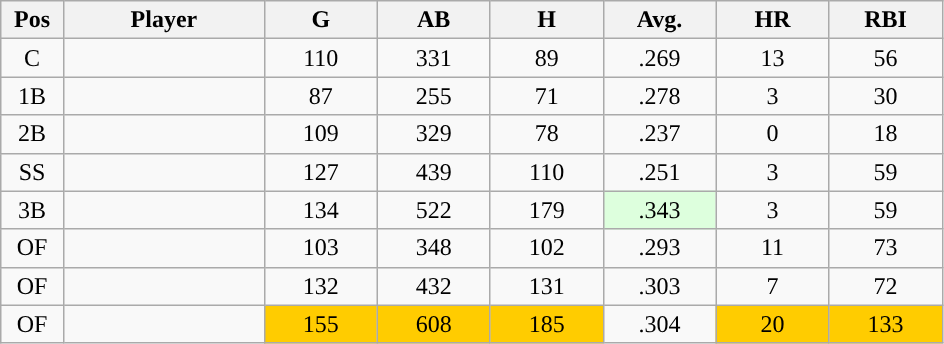<table class="wikitable sortable">
<tr>
<th bgcolor="#DDDDFF" width="5%">Pos</th>
<th bgcolor="#DDDDFF" width="16%">Player</th>
<th bgcolor="#DDDDFF" width="9%">G</th>
<th bgcolor="#DDDDFF" width="9%">AB</th>
<th bgcolor="#DDDDFF" width="9%">H</th>
<th bgcolor="#DDDDFF" width="9%">Avg.</th>
<th bgcolor="#DDDDFF" width="9%">HR</th>
<th bgcolor="#DDDDFF" width="9%">RBI</th>
</tr>
<tr align="center">
<td>C</td>
<td></td>
<td>110</td>
<td>331</td>
<td>89</td>
<td>.269</td>
<td>13</td>
<td>56</td>
</tr>
<tr align="center">
<td>1B</td>
<td></td>
<td>87</td>
<td>255</td>
<td>71</td>
<td>.278</td>
<td>3</td>
<td>30</td>
</tr>
<tr align="center">
<td>2B</td>
<td></td>
<td>109</td>
<td>329</td>
<td>78</td>
<td>.237</td>
<td>0</td>
<td>18</td>
</tr>
<tr align="center">
<td>SS</td>
<td></td>
<td>127</td>
<td>439</td>
<td>110</td>
<td>.251</td>
<td>3</td>
<td>59</td>
</tr>
<tr align="center">
<td>3B</td>
<td></td>
<td>134</td>
<td>522</td>
<td>179</td>
<td style="background:#DDFFDD;">.343</td>
<td>3</td>
<td>59</td>
</tr>
<tr align="center">
<td>OF</td>
<td></td>
<td>103</td>
<td>348</td>
<td>102</td>
<td>.293</td>
<td>11</td>
<td>73</td>
</tr>
<tr align="center">
<td>OF</td>
<td></td>
<td>132</td>
<td>432</td>
<td>131</td>
<td>.303</td>
<td>7</td>
<td>72</td>
</tr>
<tr align="center">
<td>OF</td>
<td></td>
<td style="background:#fc0;">155</td>
<td style="background:#fc0;">608</td>
<td style="background:#fc0;">185</td>
<td>.304</td>
<td style="background:#fc0;">20</td>
<td style="background:#fc0;">133</td>
</tr>
</table>
